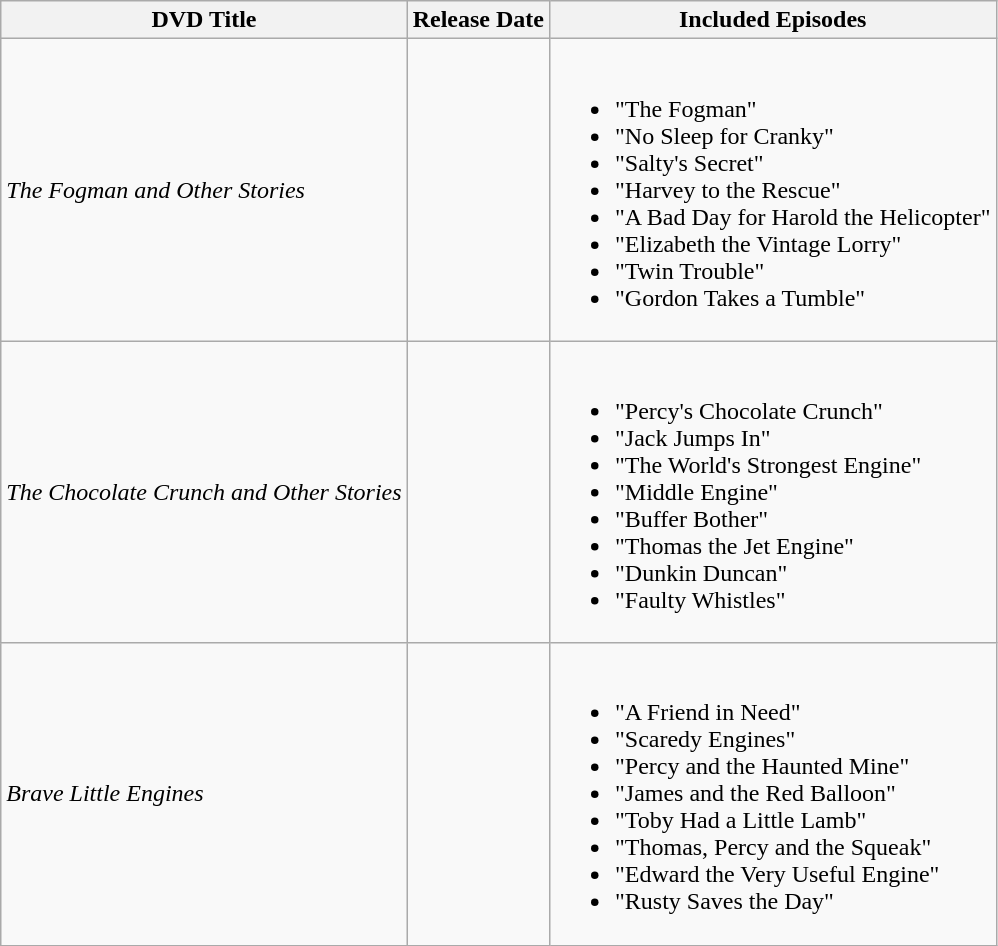<table class="wikitable" border="1">
<tr>
<th>DVD Title</th>
<th>Release Date</th>
<th>Included Episodes</th>
</tr>
<tr>
<td><em>The Fogman and Other Stories</em></td>
<td></td>
<td><br><ul><li>"The Fogman"</li><li>"No Sleep for Cranky"</li><li>"Salty's Secret"</li><li>"Harvey to the Rescue"</li><li>"A Bad Day for Harold the Helicopter"</li><li>"Elizabeth the Vintage Lorry"</li><li>"Twin Trouble"</li><li>"Gordon Takes a Tumble"</li></ul></td>
</tr>
<tr>
<td><em>The Chocolate Crunch and Other Stories</em></td>
<td></td>
<td><br><ul><li>"Percy's Chocolate Crunch"</li><li>"Jack Jumps In"</li><li>"The World's Strongest Engine"</li><li>"Middle Engine"</li><li>"Buffer Bother"</li><li>"Thomas the Jet Engine"</li><li>"Dunkin Duncan"</li><li>"Faulty Whistles"</li></ul></td>
</tr>
<tr>
<td><em>Brave Little Engines</em></td>
<td></td>
<td><br><ul><li>"A Friend in Need"</li><li>"Scaredy Engines"</li><li>"Percy and the Haunted Mine"</li><li>"James and the Red Balloon"</li><li>"Toby Had a Little Lamb"</li><li>"Thomas, Percy and the Squeak"</li><li>"Edward the Very Useful Engine"</li><li>"Rusty Saves the Day"</li></ul></td>
</tr>
</table>
